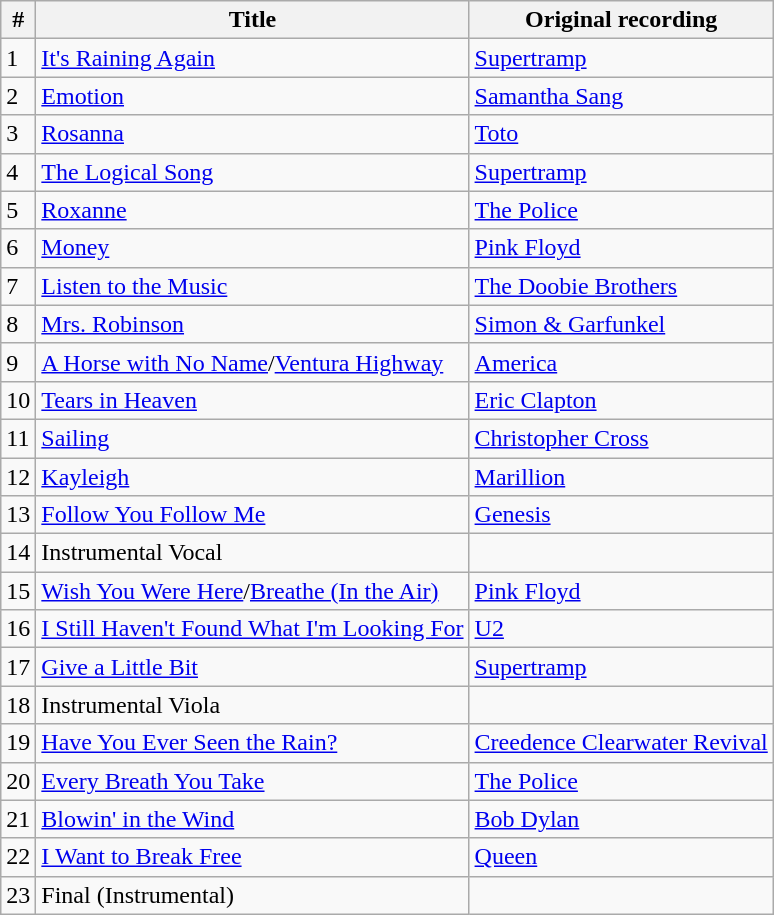<table class="wikitable sortable">
<tr>
<th>#</th>
<th>Title</th>
<th>Original recording</th>
</tr>
<tr>
<td>1</td>
<td><a href='#'>It's Raining Again</a></td>
<td><a href='#'>Supertramp</a></td>
</tr>
<tr>
<td>2</td>
<td><a href='#'>Emotion</a></td>
<td><a href='#'>Samantha Sang</a></td>
</tr>
<tr>
<td>3</td>
<td><a href='#'>Rosanna</a></td>
<td><a href='#'>Toto</a></td>
</tr>
<tr>
<td>4</td>
<td><a href='#'>The Logical Song</a></td>
<td><a href='#'>Supertramp</a></td>
</tr>
<tr>
<td>5</td>
<td><a href='#'>Roxanne</a></td>
<td><a href='#'>The Police</a></td>
</tr>
<tr>
<td>6</td>
<td><a href='#'>Money</a></td>
<td><a href='#'>Pink Floyd</a></td>
</tr>
<tr>
<td>7</td>
<td><a href='#'>Listen to the Music</a></td>
<td><a href='#'>The Doobie Brothers</a></td>
</tr>
<tr>
<td>8</td>
<td><a href='#'>Mrs. Robinson</a></td>
<td><a href='#'>Simon & Garfunkel</a></td>
</tr>
<tr>
<td>9</td>
<td><a href='#'>A Horse with No Name</a>/<a href='#'>Ventura Highway</a></td>
<td><a href='#'>America</a></td>
</tr>
<tr>
<td>10</td>
<td><a href='#'>Tears in Heaven</a></td>
<td><a href='#'>Eric Clapton</a></td>
</tr>
<tr>
<td>11</td>
<td><a href='#'>Sailing</a></td>
<td><a href='#'>Christopher Cross</a></td>
</tr>
<tr>
<td>12</td>
<td><a href='#'>Kayleigh</a></td>
<td><a href='#'>Marillion</a></td>
</tr>
<tr>
<td>13</td>
<td><a href='#'>Follow You Follow Me</a></td>
<td><a href='#'>Genesis</a></td>
</tr>
<tr>
<td>14</td>
<td>Instrumental Vocal</td>
<td></td>
</tr>
<tr>
<td>15</td>
<td><a href='#'>Wish You Were Here</a>/<a href='#'>Breathe (In the Air)</a></td>
<td><a href='#'>Pink Floyd</a></td>
</tr>
<tr>
<td>16</td>
<td><a href='#'>I Still Haven't Found What I'm Looking For</a></td>
<td><a href='#'>U2</a></td>
</tr>
<tr>
<td>17</td>
<td><a href='#'>Give a Little Bit</a></td>
<td><a href='#'>Supertramp</a></td>
</tr>
<tr>
<td>18</td>
<td>Instrumental Viola</td>
<td></td>
</tr>
<tr>
<td>19</td>
<td><a href='#'>Have You Ever Seen the Rain?</a></td>
<td><a href='#'>Creedence Clearwater Revival</a></td>
</tr>
<tr>
<td>20</td>
<td><a href='#'>Every Breath You Take</a></td>
<td><a href='#'>The Police</a></td>
</tr>
<tr>
<td>21</td>
<td><a href='#'>Blowin' in the Wind</a></td>
<td><a href='#'>Bob Dylan</a></td>
</tr>
<tr>
<td>22</td>
<td><a href='#'>I Want to Break Free</a></td>
<td><a href='#'>Queen</a></td>
</tr>
<tr>
<td>23</td>
<td>Final (Instrumental)</td>
<td></td>
</tr>
</table>
